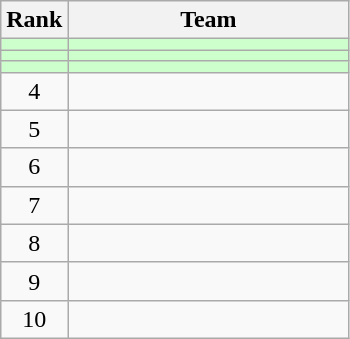<table class=wikitable style="text-align:center;">
<tr>
<th>Rank</th>
<th width=180>Team</th>
</tr>
<tr bgcolor=#CCFFCC>
<td></td>
<td align=left></td>
</tr>
<tr bgcolor=#CCFFCC>
<td></td>
<td align=left></td>
</tr>
<tr bgcolor=#CCFFCC>
<td></td>
<td align=left></td>
</tr>
<tr>
<td>4</td>
<td align=left></td>
</tr>
<tr>
<td>5</td>
<td align=left></td>
</tr>
<tr>
<td>6</td>
<td align=left></td>
</tr>
<tr>
<td>7</td>
<td align=left></td>
</tr>
<tr>
<td>8</td>
<td align=left></td>
</tr>
<tr>
<td>9</td>
<td align=left></td>
</tr>
<tr>
<td>10</td>
<td align=left></td>
</tr>
</table>
